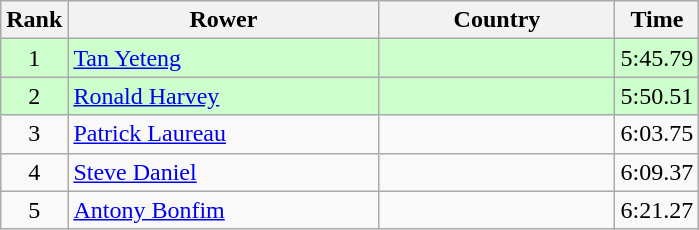<table class="wikitable" style="text-align:center">
<tr>
<th>Rank</th>
<th width=200>Rower</th>
<th width=150>Country</th>
<th width=5em>Time</th>
</tr>
<tr bgcolor="#ccffcc">
<td>1</td>
<td align=left><a href='#'>Tan Yeteng</a></td>
<td align=left></td>
<td>5:45.79</td>
</tr>
<tr bgcolor="#ccffcc">
<td>2</td>
<td align=left><a href='#'>Ronald Harvey</a></td>
<td align=left></td>
<td>5:50.51</td>
</tr>
<tr>
<td>3</td>
<td align=left><a href='#'>Patrick Laureau</a></td>
<td align=left></td>
<td>6:03.75</td>
</tr>
<tr>
<td>4</td>
<td align=left><a href='#'>Steve Daniel</a></td>
<td align=left></td>
<td>6:09.37</td>
</tr>
<tr>
<td>5</td>
<td align=left><a href='#'>Antony Bonfim</a></td>
<td align=left></td>
<td>6:21.27</td>
</tr>
</table>
